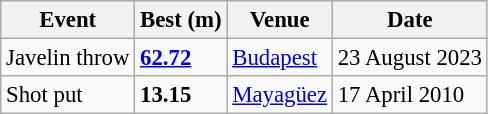<table class="wikitable" style="border-collapse: collapse; font-size: 95%;">
<tr>
<th>Event</th>
<th>Best (m)</th>
<th>Venue</th>
<th>Date</th>
</tr>
<tr>
<td>Javelin throw</td>
<td><strong><a href='#'>62.72</a></strong></td>
<td> <a href='#'>Budapest</a></td>
<td>23 August 2023</td>
</tr>
<tr>
<td>Shot put</td>
<td><strong>13.15</strong></td>
<td> <a href='#'>Mayagüez</a></td>
<td>17 April 2010</td>
</tr>
</table>
